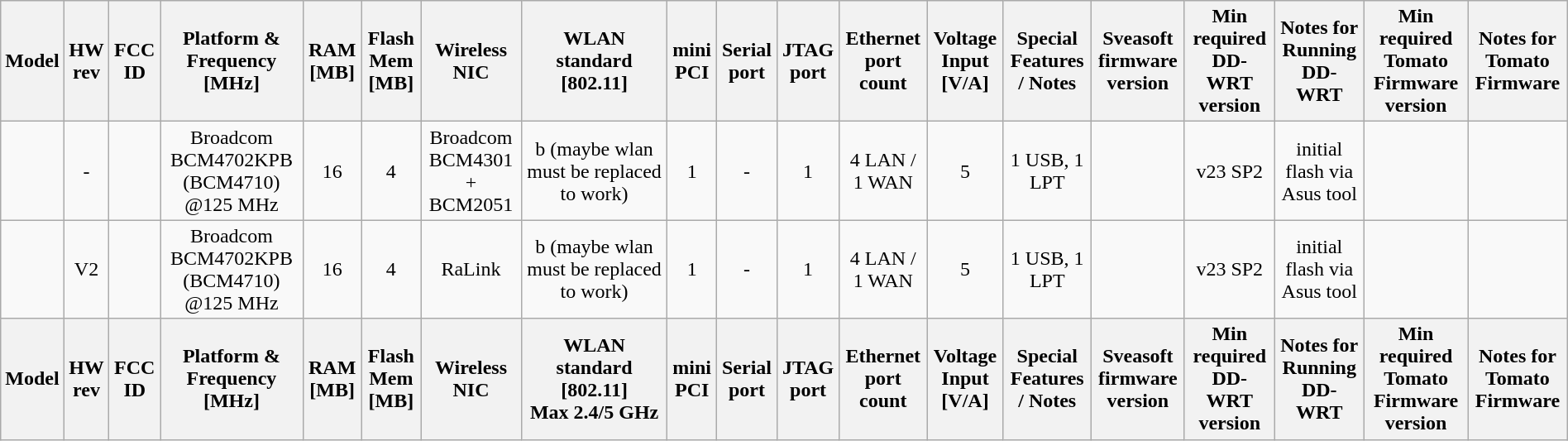<table class="wikitable sortable" style="border: 1px solid black; border-spacing: 0px; width: 100%; text-align:center;">
<tr>
<th>Model</th>
<th>HW rev</th>
<th>FCC ID</th>
<th>Platform & Frequency [MHz]</th>
<th>RAM [MB]</th>
<th>Flash Mem [MB]</th>
<th>Wireless NIC</th>
<th>WLAN standard [802.11]</th>
<th>mini PCI</th>
<th>Serial port</th>
<th>JTAG port</th>
<th>Ethernet port count</th>
<th>Voltage Input [V/A]</th>
<th>Special Features / Notes</th>
<th>Sveasoft firmware version</th>
<th>Min required DD-WRT version</th>
<th>Notes for Running DD-WRT</th>
<th>Min required Tomato Firmware version</th>
<th>Notes for Tomato Firmware</th>
</tr>
<tr>
<td></td>
<td>-</td>
<td></td>
<td>Broadcom BCM4702KPB (BCM4710) @125 MHz</td>
<td>16</td>
<td>4</td>
<td>Broadcom BCM4301 + BCM2051</td>
<td>b (maybe wlan must be replaced to work)</td>
<td>1</td>
<td>-</td>
<td>1</td>
<td>4 LAN / 1 WAN</td>
<td>5</td>
<td>1 USB, 1 LPT</td>
<td></td>
<td>v23 SP2</td>
<td>initial flash via Asus tool</td>
<td></td>
<td></td>
</tr>
<tr>
<td></td>
<td>V2</td>
<td></td>
<td>Broadcom BCM4702KPB (BCM4710) @125 MHz</td>
<td>16</td>
<td>4</td>
<td>RaLink</td>
<td>b (maybe wlan must be replaced to work)</td>
<td>1</td>
<td>-</td>
<td>1</td>
<td>4 LAN / 1 WAN</td>
<td>5</td>
<td>1 USB, 1 LPT</td>
<td></td>
<td>v23 SP2</td>
<td>initial flash via Asus tool</td>
<td></td>
<td></td>
</tr>
<tr>
<th>Model</th>
<th>HW rev</th>
<th>FCC ID</th>
<th>Platform & Frequency [MHz]</th>
<th>RAM [MB]</th>
<th>Flash Mem [MB]</th>
<th>Wireless NIC</th>
<th>WLAN standard [802.11] Max 2.4/5 GHz</th>
<th>mini PCI</th>
<th>Serial port</th>
<th>JTAG port</th>
<th>Ethernet port count</th>
<th>Voltage Input [V/A]</th>
<th>Special Features / Notes</th>
<th>Sveasoft firmware version</th>
<th>Min required DD-WRT version</th>
<th>Notes for Running DD-WRT</th>
<th>Min required Tomato Firmware version</th>
<th>Notes for Tomato Firmware</th>
</tr>
</table>
